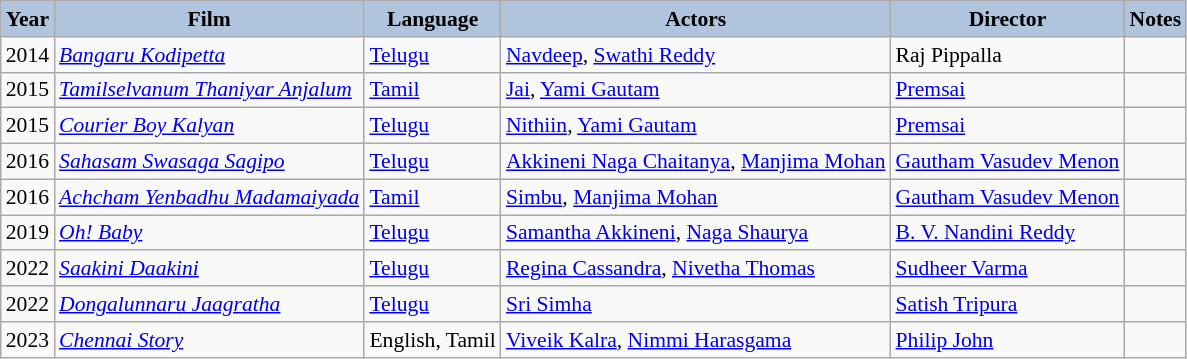<table class="wikitable" style="font-size:90%">
<tr style="text-align:center;">
<th style="text-align:center; background:#b0c4de;">Year</th>
<th style="text-align:center; background:#b0c4de;">Film</th>
<th style="text-align:center; background:#b0c4de;">Language</th>
<th style="text-align:center; background:#b0c4de;">Actors</th>
<th style="text-align:center; background:#b0c4de;">Director</th>
<th style="text-align:center; background:#b0c4de;">Notes</th>
</tr>
<tr>
<td>2014</td>
<td><em><a href='#'>Bangaru Kodipetta</a></em></td>
<td><a href='#'>Telugu</a></td>
<td><a href='#'>Navdeep</a>, <a href='#'>Swathi Reddy</a></td>
<td>Raj Pippalla</td>
<td></td>
</tr>
<tr>
<td>2015</td>
<td><em><a href='#'>Tamilselvanum Thaniyar Anjalum</a></em></td>
<td><a href='#'>Tamil</a></td>
<td><a href='#'>Jai</a>, <a href='#'>Yami Gautam</a></td>
<td><a href='#'>Premsai</a></td>
<td></td>
</tr>
<tr>
<td>2015</td>
<td><em><a href='#'>Courier Boy Kalyan</a></em></td>
<td><a href='#'>Telugu</a></td>
<td><a href='#'>Nithiin</a>, <a href='#'>Yami Gautam</a></td>
<td><a href='#'>Premsai</a></td>
<td></td>
</tr>
<tr>
<td>2016</td>
<td><em><a href='#'>Sahasam Swasaga Sagipo</a></em></td>
<td><a href='#'>Telugu</a></td>
<td><a href='#'>Akkineni Naga Chaitanya</a>, <a href='#'>Manjima Mohan</a></td>
<td><a href='#'>Gautham Vasudev Menon</a></td>
<td></td>
</tr>
<tr>
<td>2016</td>
<td><em><a href='#'>Achcham Yenbadhu Madamaiyada</a></em></td>
<td><a href='#'>Tamil</a></td>
<td><a href='#'>Simbu</a>, <a href='#'>Manjima Mohan</a></td>
<td><a href='#'>Gautham Vasudev Menon</a></td>
<td></td>
</tr>
<tr>
<td>2019</td>
<td><em><a href='#'>Oh! Baby</a></em></td>
<td><a href='#'>Telugu</a></td>
<td><a href='#'>Samantha Akkineni</a>, <a href='#'>Naga Shaurya</a></td>
<td><a href='#'>B. V. Nandini Reddy</a></td>
<td></td>
</tr>
<tr>
<td>2022</td>
<td><em><a href='#'>Saakini Daakini</a></em></td>
<td><a href='#'>Telugu</a></td>
<td><a href='#'>Regina Cassandra</a>, <a href='#'>Nivetha Thomas</a></td>
<td><a href='#'>Sudheer Varma</a></td>
<td></td>
</tr>
<tr>
<td>2022</td>
<td><em><a href='#'>Dongalunnaru Jaagratha</a></em></td>
<td><a href='#'>Telugu</a></td>
<td><a href='#'>Sri Simha</a></td>
<td><a href='#'>Satish Tripura</a></td>
<td></td>
</tr>
<tr>
<td>2023</td>
<td><em><a href='#'>Chennai Story</a></em></td>
<td>English, Tamil</td>
<td><a href='#'>Viveik Kalra</a>, <a href='#'>Nimmi Harasgama</a></td>
<td><a href='#'>Philip John</a></td>
</tr>
</table>
